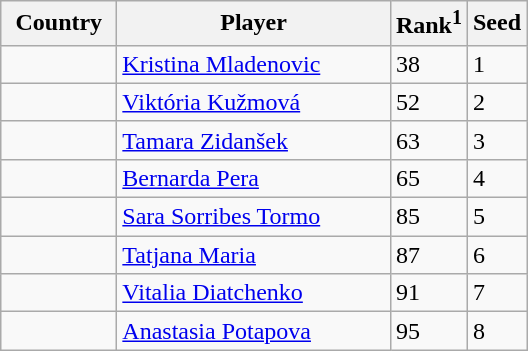<table class="sortable wikitable">
<tr>
<th width="70">Country</th>
<th width="175">Player</th>
<th>Rank<sup>1</sup></th>
<th>Seed</th>
</tr>
<tr>
<td></td>
<td><a href='#'>Kristina Mladenovic</a></td>
<td>38</td>
<td>1</td>
</tr>
<tr>
<td></td>
<td><a href='#'>Viktória Kužmová</a></td>
<td>52</td>
<td>2</td>
</tr>
<tr>
<td></td>
<td><a href='#'>Tamara Zidanšek</a></td>
<td>63</td>
<td>3</td>
</tr>
<tr>
<td></td>
<td><a href='#'>Bernarda Pera</a></td>
<td>65</td>
<td>4</td>
</tr>
<tr>
<td></td>
<td><a href='#'>Sara Sorribes Tormo</a></td>
<td>85</td>
<td>5</td>
</tr>
<tr>
<td></td>
<td><a href='#'>Tatjana Maria</a></td>
<td>87</td>
<td>6</td>
</tr>
<tr>
<td></td>
<td><a href='#'>Vitalia Diatchenko</a></td>
<td>91</td>
<td>7</td>
</tr>
<tr>
<td></td>
<td><a href='#'>Anastasia Potapova</a></td>
<td>95</td>
<td>8</td>
</tr>
</table>
